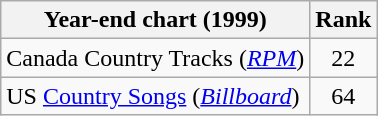<table class="wikitable">
<tr>
<th scope="col">Year-end chart (1999)</th>
<th scope="col">Rank</th>
</tr>
<tr>
<td>Canada Country Tracks (<em><a href='#'>RPM</a></em>)</td>
<td style="text-align:center;">22</td>
</tr>
<tr>
<td>US <a href='#'>Country Songs</a> (<em><a href='#'>Billboard</a></em>)</td>
<td style="text-align:center;">64</td>
</tr>
</table>
